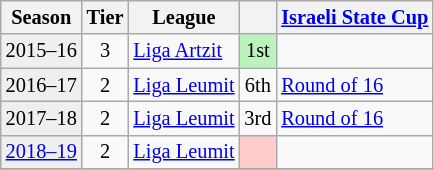<table class="wikitable" style="font-size:85%">
<tr bgcolor=>
<th>Season</th>
<th>Tier</th>
<th>League</th>
<th></th>
<th><a href='#'>Israeli State Cup</a></th>
</tr>
<tr>
<td style="background:#efefef;">2015–16</td>
<td align=center>3</td>
<td><a href='#'>Liga Artzit</a></td>
<td style="background:#BBF3BB" align=center>1st</td>
<td></td>
</tr>
<tr>
<td style="background:#efefef;">2016–17</td>
<td align=center>2</td>
<td><a href='#'>Liga Leumit</a></td>
<td align=center>6th</td>
<td><a href='#'>Round of 16</a></td>
</tr>
<tr>
<td style="background:#efefef;">2017–18</td>
<td style="text-align:center;">2</td>
<td><a href='#'>Liga Leumit</a></td>
<td align=center>3rd</td>
<td><a href='#'>Round of 16</a></td>
</tr>
<tr>
<td style="background:#efefef;"><a href='#'>2018–19</a></td>
<td style="text-align:center;">2</td>
<td><a href='#'>Liga Leumit</a></td>
<td bgcolor=#fcc></td>
<td></td>
</tr>
<tr>
</tr>
</table>
